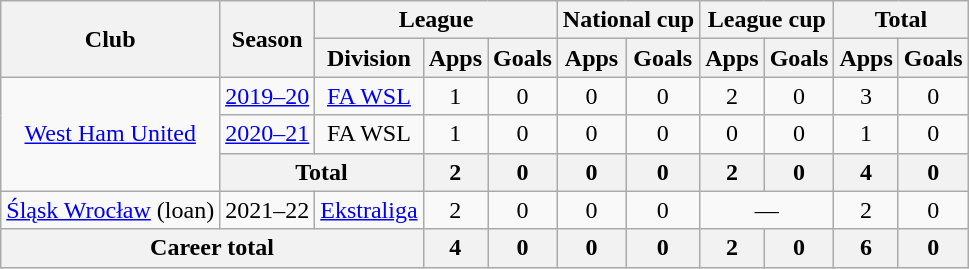<table class="wikitable" style="text-align:center">
<tr>
<th rowspan="2">Club</th>
<th rowspan="2">Season</th>
<th colspan="3">League</th>
<th colspan="2">National cup</th>
<th colspan="2">League cup</th>
<th colspan="2">Total</th>
</tr>
<tr>
<th>Division</th>
<th>Apps</th>
<th>Goals</th>
<th>Apps</th>
<th>Goals</th>
<th>Apps</th>
<th>Goals</th>
<th>Apps</th>
<th>Goals</th>
</tr>
<tr>
<td rowspan="3"><a href='#'>West Ham United</a></td>
<td><a href='#'>2019–20</a></td>
<td><a href='#'>FA WSL</a></td>
<td>1</td>
<td>0</td>
<td>0</td>
<td>0</td>
<td>2</td>
<td>0</td>
<td>3</td>
<td>0</td>
</tr>
<tr>
<td><a href='#'>2020–21</a></td>
<td>FA WSL</td>
<td>1</td>
<td>0</td>
<td>0</td>
<td>0</td>
<td>0</td>
<td>0</td>
<td>1</td>
<td>0</td>
</tr>
<tr>
<th colspan="2">Total</th>
<th>2</th>
<th>0</th>
<th>0</th>
<th>0</th>
<th>2</th>
<th>0</th>
<th>4</th>
<th>0</th>
</tr>
<tr>
<td><a href='#'>Śląsk Wrocław</a> (loan)</td>
<td>2021–22</td>
<td><a href='#'>Ekstraliga</a></td>
<td>2</td>
<td>0</td>
<td>0</td>
<td>0</td>
<td colspan="2">—</td>
<td>2</td>
<td>0</td>
</tr>
<tr>
<th colspan="3">Career total</th>
<th>4</th>
<th>0</th>
<th>0</th>
<th>0</th>
<th>2</th>
<th>0</th>
<th>6</th>
<th>0</th>
</tr>
</table>
